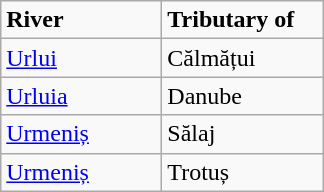<table class="wikitable">
<tr>
<td width="100pt"><strong>River</strong></td>
<td width="100pt"><strong>Tributary of</strong></td>
</tr>
<tr>
<td><a href='#'>Urlui</a></td>
<td>Călmățui</td>
</tr>
<tr>
<td><a href='#'>Urluia</a></td>
<td>Danube</td>
</tr>
<tr>
<td><a href='#'>Urmeniș</a></td>
<td>Sălaj</td>
</tr>
<tr>
<td><a href='#'>Urmeniș</a></td>
<td>Trotuș</td>
</tr>
</table>
